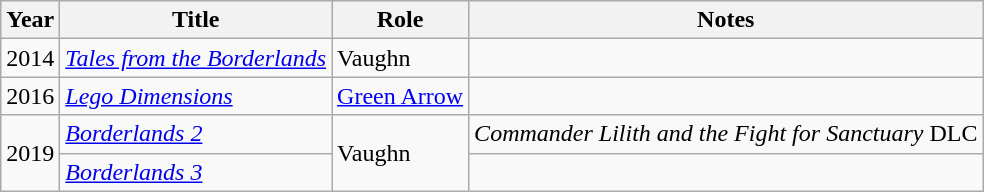<table class = "wikitable sortable">
<tr>
<th>Year</th>
<th>Title</th>
<th>Role</th>
<th class="unsortable">Notes</th>
</tr>
<tr>
<td>2014</td>
<td><em><a href='#'>Tales from the Borderlands</a></em></td>
<td>Vaughn</td>
<td></td>
</tr>
<tr>
<td>2016</td>
<td><em><a href='#'>Lego Dimensions</a></em></td>
<td><a href='#'>Green Arrow</a></td>
<td></td>
</tr>
<tr>
<td rowspan="2">2019</td>
<td><em><a href='#'>Borderlands 2</a></em></td>
<td rowspan="2">Vaughn</td>
<td><em>Commander Lilith and the Fight for Sanctuary</em> DLC</td>
</tr>
<tr>
<td><em><a href='#'>Borderlands 3</a></em></td>
<td></td>
</tr>
</table>
